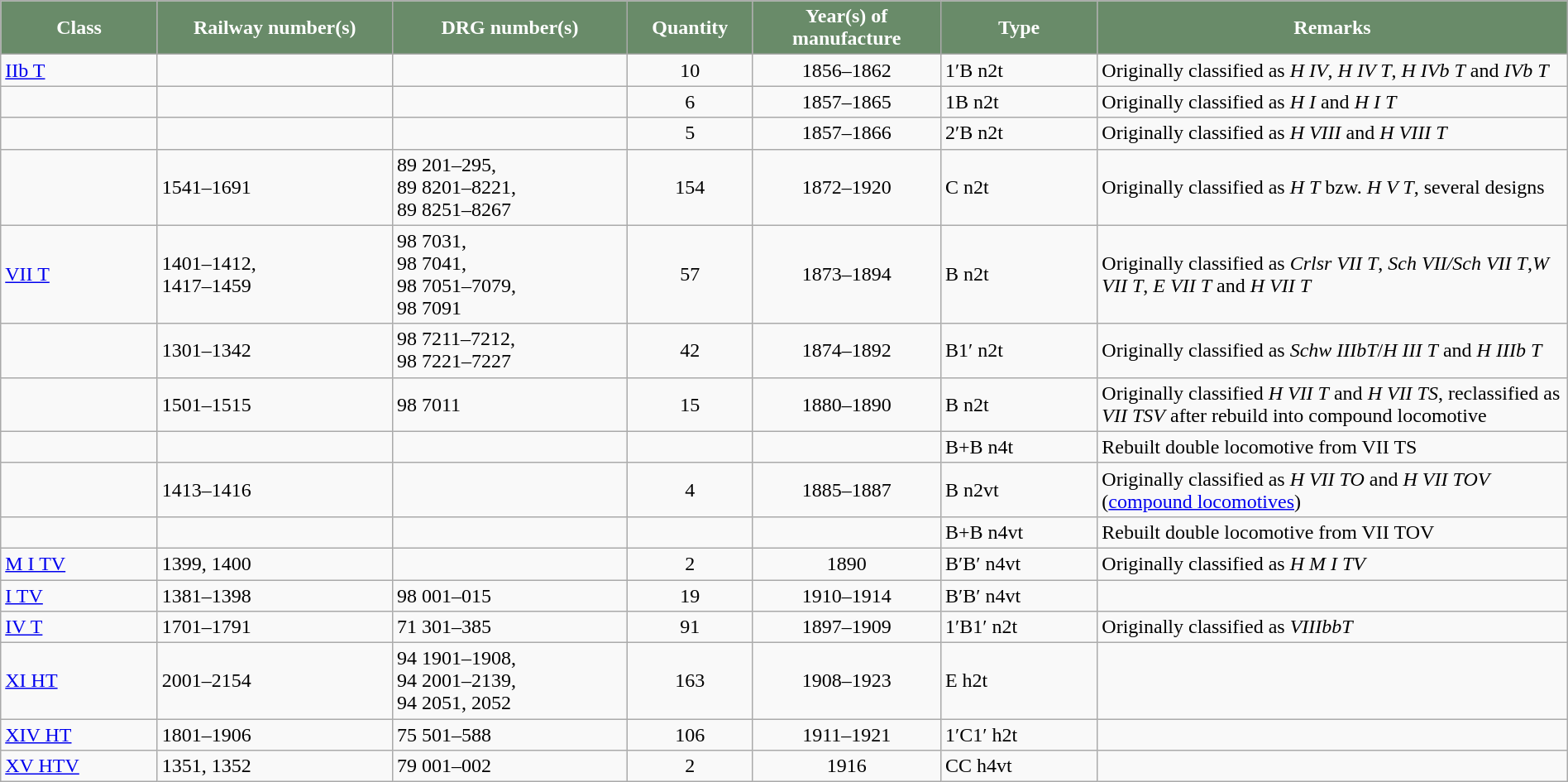<table class="wikitable"  width="100%">
<tr>
<th style="color:#FFFFFF; background:#698B69" width="10%">Class</th>
<th style="color:#FFFFFF; background:#698B69" width="15%">Railway number(s)</th>
<th style="color:#FFFFFF; background:#698B69" width="15%">DRG number(s)</th>
<th style="color:#FFFFFF; background:#698B69" width="8%">Quantity</th>
<th style="color:#FFFFFF; background:#698B69" width="12%">Year(s) of manufacture</th>
<th style="color:#FFFFFF; background:#698B69" width="10%">Type</th>
<th style="color:#FFFFFF; background:#698B69" width="30%">Remarks</th>
</tr>
<tr>
<td><a href='#'>IIb T</a></td>
<td></td>
<td></td>
<td align="center">10</td>
<td align="center">1856–1862</td>
<td>1′B n2t</td>
<td>Originally classified as <em>H IV</em>, <em>H IV T</em>, <em>H IVb T</em> and <em>IVb T</em></td>
</tr>
<tr>
<td></td>
<td></td>
<td></td>
<td align="center">6</td>
<td align="center">1857–1865</td>
<td>1B n2t</td>
<td>Originally classified as <em>H I</em> and <em>H I T</em></td>
</tr>
<tr>
<td></td>
<td></td>
<td></td>
<td align="center">5</td>
<td align="center">1857–1866</td>
<td>2′B n2t</td>
<td>Originally classified as <em>H VIII</em> and <em>H VIII T</em></td>
</tr>
<tr>
<td></td>
<td>1541–1691</td>
<td>89 201–295, <br>89 8201–8221, <br>89 8251–8267</td>
<td align="center">154</td>
<td align="center">1872–1920</td>
<td>C n2t</td>
<td>Originally classified as <em>H T</em> bzw. <em>H V T</em>, several designs</td>
</tr>
<tr>
<td><a href='#'>VII T</a></td>
<td>1401–1412,<br>1417–1459</td>
<td>98 7031, <br>98 7041, <br>98 7051–7079, <br>98 7091</td>
<td align="center">57</td>
<td align="center">1873–1894</td>
<td>B n2t</td>
<td>Originally classified as <em>Crlsr VII T</em>, <em>Sch VII/Sch VII T</em>,<em>W VII T</em>, <em>E VII T</em> and <em>H VII T</em></td>
</tr>
<tr>
<td></td>
<td>1301–1342</td>
<td>98 7211–7212, <br>98 7221–7227</td>
<td align="center">42</td>
<td align="center">1874–1892</td>
<td>B1′ n2t</td>
<td>Originally classified as <em>Schw IIIbT</em>/<em>H III T</em> and <em>H IIIb T</em></td>
</tr>
<tr>
<td></td>
<td>1501–1515</td>
<td>98 7011</td>
<td align="center">15</td>
<td align="center">1880–1890</td>
<td>B n2t</td>
<td>Originally classified <em>H VII T</em> and <em>H VII TS</em>, reclassified as <em>VII TSV</em> after rebuild into compound locomotive</td>
</tr>
<tr>
<td></td>
<td></td>
<td></td>
<td></td>
<td></td>
<td>B+B n4t</td>
<td>Rebuilt double locomotive from VII TS</td>
</tr>
<tr>
<td></td>
<td>1413–1416</td>
<td></td>
<td align="center">4</td>
<td align="center">1885–1887</td>
<td>B n2vt</td>
<td>Originally classified as<em> H VII TO</em> and <em>H VII TOV</em> (<a href='#'>compound locomotives</a>)</td>
</tr>
<tr>
<td></td>
<td></td>
<td></td>
<td></td>
<td></td>
<td>B+B n4vt</td>
<td>Rebuilt double locomotive from VII TOV</td>
</tr>
<tr>
<td><a href='#'>M I TV</a></td>
<td>1399, 1400</td>
<td></td>
<td align="center">2</td>
<td align="center">1890</td>
<td>B′B′ n4vt</td>
<td>Originally classified as <em>H M I TV</em></td>
</tr>
<tr>
<td><a href='#'>I TV</a></td>
<td>1381–1398</td>
<td>98 001–015</td>
<td align="center">19</td>
<td align="center">1910–1914</td>
<td>B′B′ n4vt</td>
<td></td>
</tr>
<tr>
<td><a href='#'>IV T</a></td>
<td>1701–1791</td>
<td>71 301–385</td>
<td align="center">91</td>
<td align="center">1897–1909</td>
<td>1′B1′ n2t</td>
<td>Originally classified as <em>VIIIbbT</em></td>
</tr>
<tr>
<td><a href='#'>XI HT</a></td>
<td>2001–2154</td>
<td>94 1901–1908, <br>94 2001–2139,<br>94 2051, 2052</td>
<td align="center">163</td>
<td align="center">1908–1923</td>
<td>E h2t</td>
<td></td>
</tr>
<tr>
<td><a href='#'>XIV HT</a></td>
<td>1801–1906</td>
<td>75 501–588</td>
<td align="center">106</td>
<td align="center">1911–1921</td>
<td>1′C1′ h2t</td>
<td></td>
</tr>
<tr>
<td><a href='#'>XV HTV</a></td>
<td>1351, 1352</td>
<td>79 001–002</td>
<td align="center">2</td>
<td align="center">1916</td>
<td>CC h4vt</td>
<td></td>
</tr>
</table>
